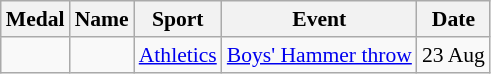<table class="wikitable sortable" style="font-size:90%">
<tr>
<th>Medal</th>
<th>Name</th>
<th>Sport</th>
<th>Event</th>
<th>Date</th>
</tr>
<tr>
<td></td>
<td></td>
<td><a href='#'>Athletics</a></td>
<td><a href='#'>Boys' Hammer throw</a></td>
<td>23 Aug</td>
</tr>
</table>
